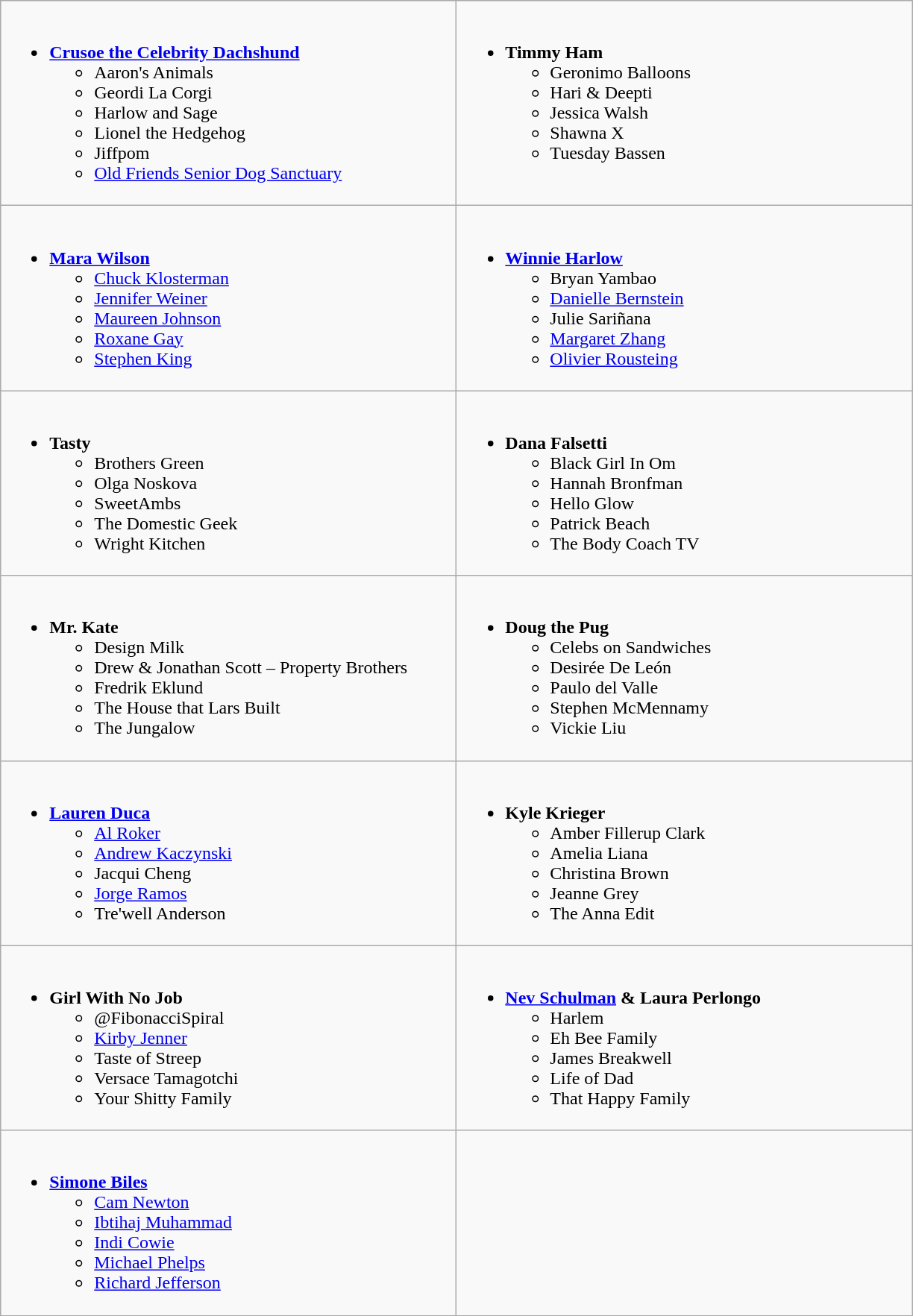<table class=wikitable>
<tr>
<td valign="top" width="400px"><br><ul><li><strong><a href='#'>Crusoe the Celebrity Dachshund</a></strong><ul><li>Aaron's Animals</li><li>Geordi La Corgi</li><li>Harlow and Sage</li><li>Lionel the Hedgehog</li><li>Jiffpom</li><li><a href='#'>Old Friends Senior Dog Sanctuary</a></li></ul></li></ul></td>
<td valign="top" width="400px"><br><ul><li><strong>Timmy Ham</strong><ul><li>Geronimo Balloons</li><li>Hari & Deepti</li><li>Jessica Walsh</li><li>Shawna X</li><li>Tuesday Bassen</li></ul></li></ul></td>
</tr>
<tr>
<td valign="top" width="400px"><br><ul><li><strong><a href='#'>Mara Wilson</a></strong><ul><li><a href='#'>Chuck Klosterman</a></li><li><a href='#'>Jennifer Weiner</a></li><li><a href='#'>Maureen Johnson</a></li><li><a href='#'>Roxane Gay</a></li><li><a href='#'>Stephen King</a></li></ul></li></ul></td>
<td valign="top" width="400px"><br><ul><li><strong><a href='#'>Winnie Harlow</a></strong><ul><li>Bryan Yambao</li><li><a href='#'>Danielle Bernstein</a></li><li>Julie Sariñana</li><li><a href='#'>Margaret Zhang</a></li><li><a href='#'>Olivier Rousteing</a></li></ul></li></ul></td>
</tr>
<tr>
<td valign="top" width="400px"><br><ul><li><strong>Tasty</strong><ul><li>Brothers Green</li><li>Olga Noskova</li><li>SweetAmbs</li><li>The Domestic Geek</li><li>Wright Kitchen</li></ul></li></ul></td>
<td valign="top" width="400px"><br><ul><li><strong>Dana Falsetti</strong><ul><li>Black Girl In Om</li><li>Hannah Bronfman</li><li>Hello Glow</li><li>Patrick Beach</li><li>The Body Coach TV</li></ul></li></ul></td>
</tr>
<tr>
<td valign="top" width="400px"><br><ul><li><strong>Mr. Kate</strong><ul><li>Design Milk</li><li>Drew & Jonathan Scott – Property Brothers</li><li>Fredrik Eklund</li><li>The House that Lars Built</li><li>The Jungalow</li></ul></li></ul></td>
<td valign="top" width="400px"><br><ul><li><strong>Doug the Pug</strong><ul><li>Celebs on Sandwiches</li><li>Desirée De León</li><li>Paulo del Valle</li><li>Stephen McMennamy</li><li>Vickie Liu</li></ul></li></ul></td>
</tr>
<tr>
<td valign="top" width="400px"><br><ul><li><strong><a href='#'>Lauren Duca</a></strong><ul><li><a href='#'>Al Roker</a></li><li><a href='#'>Andrew Kaczynski</a></li><li>Jacqui Cheng</li><li><a href='#'>Jorge Ramos</a></li><li>Tre'well Anderson</li></ul></li></ul></td>
<td valign="top" width="400px"><br><ul><li><strong>Kyle Krieger</strong><ul><li>Amber Fillerup Clark</li><li>Amelia Liana</li><li>Christina Brown</li><li>Jeanne Grey</li><li>The Anna Edit</li></ul></li></ul></td>
</tr>
<tr>
<td valign="top" width="400px"><br><ul><li><strong>Girl With No Job</strong><ul><li>@FibonacciSpiral</li><li><a href='#'>Kirby Jenner</a></li><li>Taste of Streep</li><li>Versace Tamagotchi</li><li>Your Shitty Family</li></ul></li></ul></td>
<td valign="top" width="400px"><br><ul><li><strong><a href='#'>Nev Schulman</a> & Laura Perlongo</strong><ul><li>Harlem</li><li>Eh Bee Family</li><li>James Breakwell</li><li>Life of Dad</li><li>That Happy Family</li></ul></li></ul></td>
</tr>
<tr>
<td valign="top" width="400px"><br><ul><li><strong><a href='#'>Simone Biles</a></strong><ul><li><a href='#'>Cam Newton</a></li><li><a href='#'>Ibtihaj Muhammad</a></li><li><a href='#'>Indi Cowie</a></li><li><a href='#'>Michael Phelps</a></li><li><a href='#'>Richard Jefferson</a></li></ul></li></ul></td>
</tr>
</table>
